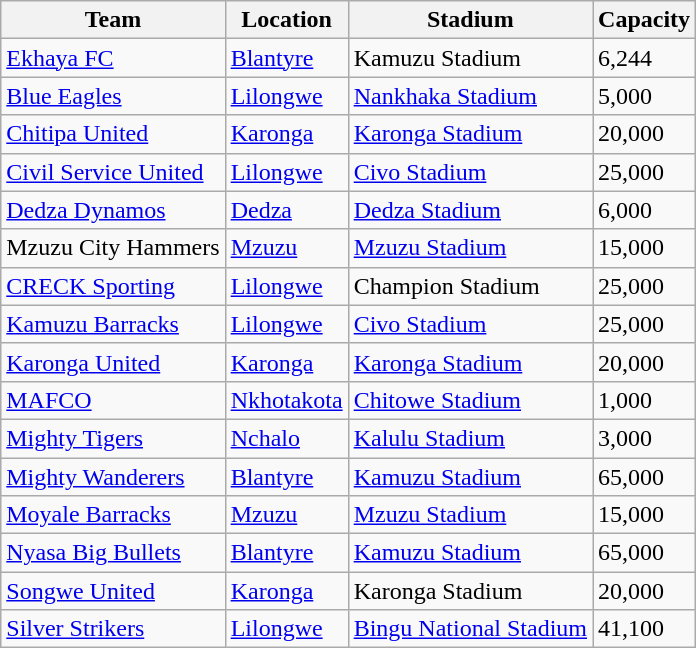<table class="wikitable sortable">
<tr>
<th>Team</th>
<th>Location</th>
<th>Stadium</th>
<th>Capacity</th>
</tr>
<tr>
<td><a href='#'>Ekhaya FC</a></td>
<td><a href='#'>Blantyre</a></td>
<td>Kamuzu Stadium</td>
<td>6,244</td>
</tr>
<tr>
<td><a href='#'>Blue Eagles</a></td>
<td><a href='#'>Lilongwe</a></td>
<td><a href='#'>Nankhaka Stadium</a></td>
<td>5,000</td>
</tr>
<tr>
<td><a href='#'>Chitipa United</a></td>
<td><a href='#'>Karonga</a></td>
<td><a href='#'>Karonga Stadium</a></td>
<td>20,000</td>
</tr>
<tr>
<td><a href='#'>Civil Service United</a></td>
<td><a href='#'>Lilongwe</a></td>
<td><a href='#'>Civo Stadium</a></td>
<td>25,000</td>
</tr>
<tr>
<td><a href='#'>Dedza Dynamos</a></td>
<td><a href='#'>Dedza</a></td>
<td><a href='#'>Dedza Stadium</a></td>
<td>6,000</td>
</tr>
<tr>
<td>Mzuzu City Hammers</td>
<td><a href='#'>Mzuzu</a></td>
<td><a href='#'>Mzuzu Stadium</a></td>
<td>15,000</td>
</tr>
<tr>
<td><a href='#'>CRECK Sporting</a></td>
<td><a href='#'>Lilongwe</a></td>
<td>Champion Stadium</td>
<td>25,000</td>
</tr>
<tr>
<td><a href='#'>Kamuzu Barracks</a></td>
<td><a href='#'>Lilongwe</a></td>
<td><a href='#'>Civo Stadium</a></td>
<td>25,000</td>
</tr>
<tr>
<td><a href='#'>Karonga United</a></td>
<td><a href='#'>Karonga</a></td>
<td><a href='#'>Karonga Stadium</a></td>
<td>20,000</td>
</tr>
<tr>
<td><a href='#'>MAFCO</a></td>
<td><a href='#'>Nkhotakota</a></td>
<td><a href='#'>Chitowe Stadium</a></td>
<td>1,000</td>
</tr>
<tr>
<td><a href='#'>Mighty Tigers</a></td>
<td><a href='#'>Nchalo</a></td>
<td><a href='#'>Kalulu Stadium</a></td>
<td>3,000</td>
</tr>
<tr>
<td><a href='#'>Mighty Wanderers</a></td>
<td><a href='#'>Blantyre</a></td>
<td><a href='#'>Kamuzu Stadium</a></td>
<td>65,000</td>
</tr>
<tr>
<td><a href='#'>Moyale Barracks</a></td>
<td><a href='#'>Mzuzu</a></td>
<td><a href='#'>Mzuzu Stadium</a></td>
<td>15,000</td>
</tr>
<tr>
<td><a href='#'>Nyasa Big Bullets</a></td>
<td><a href='#'>Blantyre</a></td>
<td><a href='#'>Kamuzu Stadium</a></td>
<td>65,000</td>
</tr>
<tr>
<td><a href='#'>Songwe United</a></td>
<td><a href='#'>Karonga</a></td>
<td>Karonga Stadium</td>
<td>20,000</td>
</tr>
<tr>
<td><a href='#'>Silver Strikers</a></td>
<td><a href='#'>Lilongwe</a></td>
<td><a href='#'>Bingu National Stadium</a></td>
<td>41,100</td>
</tr>
</table>
